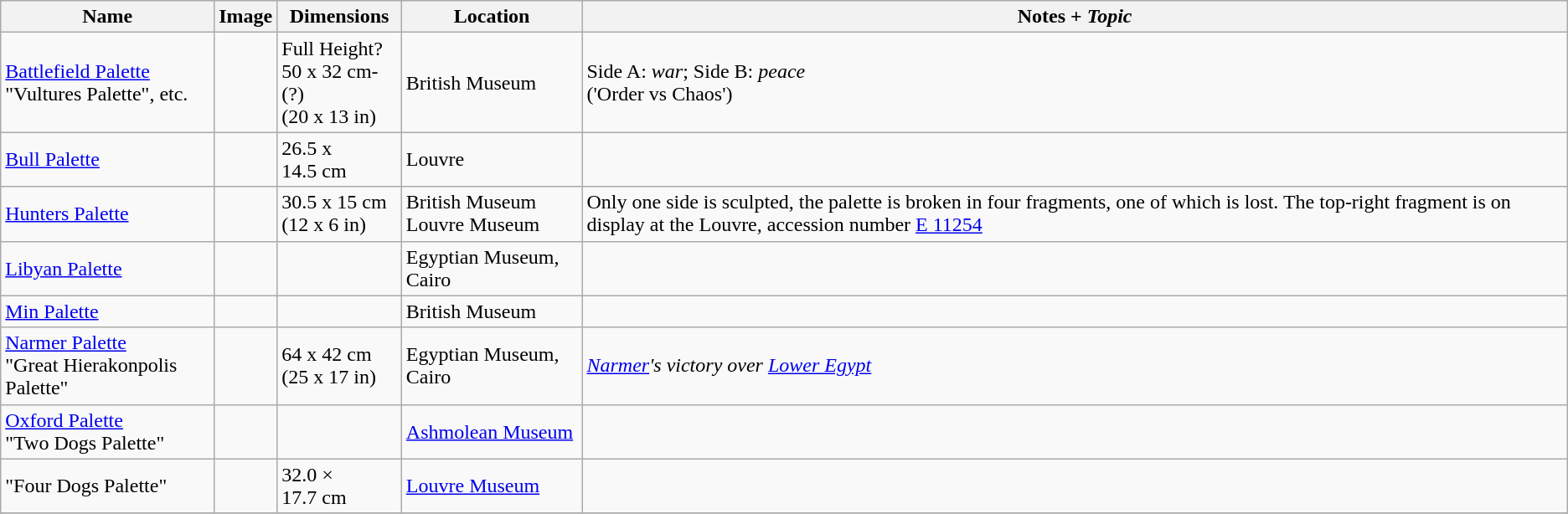<table class="wikitable">
<tr bgcolor="#ececec" style="text-align:center;">
<th>Name</th>
<th>Image</th>
<th>Dimensions</th>
<th>Location</th>
<th>Notes + <strong><em>Topic</em></strong></th>
</tr>
<tr>
<td><a href='#'>Battlefield Palette</a><br>"Vultures Palette", etc.</td>
<td></td>
<td>Full Height?<br>50 x 32 cm-(?)<br>(20 x 13 in)</td>
<td>British Museum</td>
<td>Side A: <em>war</em>; Side B: <em>peace</em><br>('Order vs Chaos')</td>
</tr>
<tr>
<td><a href='#'>Bull Palette</a></td>
<td></td>
<td>26.5 x 14.5 cm</td>
<td>Louvre</td>
<td></td>
</tr>
<tr>
<td><a href='#'>Hunters Palette</a></td>
<td></td>
<td>30.5 x 15 cm<br>(12 x 6 in)</td>
<td>British Museum<br>Louvre Museum</td>
<td>Only one side is sculpted, the palette is broken in four fragments, one of which is lost. The top-right fragment is on display at the Louvre, accession number <a href='#'>E 11254</a></td>
</tr>
<tr>
<td><a href='#'>Libyan Palette</a></td>
<td></td>
<td></td>
<td>Egyptian Museum, Cairo</td>
<td></td>
</tr>
<tr>
<td><a href='#'>Min Palette</a></td>
<td></td>
<td></td>
<td>British Museum</td>
<td></td>
</tr>
<tr>
<td><a href='#'>Narmer Palette</a><br>"Great Hierakonpolis Palette"</td>
<td></td>
<td>64 x 42 cm<br>(25 x 17 in)</td>
<td>Egyptian Museum, Cairo</td>
<td><em><a href='#'>Narmer</a>'s victory over <a href='#'>Lower Egypt</a></em></td>
</tr>
<tr>
<td><a href='#'>Oxford Palette</a><br> "Two Dogs Palette"</td>
<td></td>
<td></td>
<td><a href='#'>Ashmolean Museum</a></td>
<td></td>
</tr>
<tr>
<td>"Four Dogs Palette"</td>
<td></td>
<td>32.0 × 17.7 cm</td>
<td><a href='#'>Louvre Museum</a></td>
<td></td>
</tr>
<tr>
</tr>
</table>
